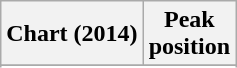<table class="wikitable sortable plainrowheaders" style="text-align:center;">
<tr>
<th scope="col">Chart (2014)</th>
<th scope="col">Peak<br>position</th>
</tr>
<tr>
</tr>
<tr>
</tr>
</table>
